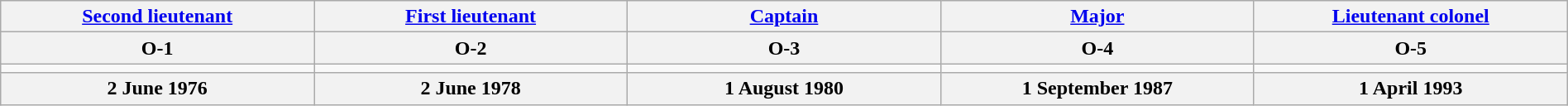<table class="wikitable"  style="margin:auto; width:100%;">
<tr>
<th><a href='#'>Second lieutenant</a></th>
<th><a href='#'>First lieutenant</a></th>
<th><a href='#'>Captain</a></th>
<th><a href='#'>Major</a></th>
<th><a href='#'>Lieutenant colonel</a></th>
</tr>
<tr>
<th>O-1</th>
<th>O-2</th>
<th>O-3</th>
<th>O-4</th>
<th>O-5</th>
</tr>
<tr>
<td style="text-align:center; width:16%;"></td>
<td style="text-align:center; width:16%;"></td>
<td style="text-align:center; width:16%;"></td>
<td style="text-align:center; width:16%;"></td>
<td style="text-align:center; width:16%;"></td>
</tr>
<tr>
<th>2 June 1976</th>
<th>2 June 1978</th>
<th>1 August 1980</th>
<th>1 September 1987</th>
<th>1 April 1993</th>
</tr>
</table>
